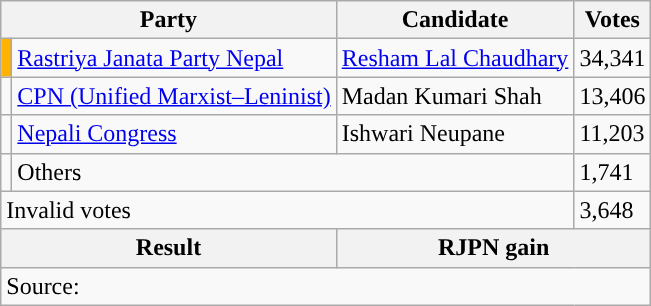<table class="wikitable">
<tr>
<th colspan="2">Party</th>
<th>Candidate</th>
<th>Votes</th>
</tr>
<tr>
<td style="background-color:#ffb300"></td>
<td><a href='#'>Rastriya Janata Party Nepal</a></td>
<td><a href='#'>Resham Lal Chaudhary</a></td>
<td>34,341</td>
</tr>
<tr>
<td style="background-color:"></td>
<td><a href='#'>CPN (Unified Marxist–Leninist)</a></td>
<td>Madan Kumari Shah</td>
<td>13,406</td>
</tr>
<tr>
<td style="background-color:"></td>
<td><a href='#'>Nepali Congress</a></td>
<td>Ishwari Neupane</td>
<td>11,203</td>
</tr>
<tr>
<td></td>
<td colspan="2">Others</td>
<td>1,741</td>
</tr>
<tr>
<td colspan="3">Invalid votes</td>
<td>3,648</td>
</tr>
<tr>
<th colspan="2">Result</th>
<th colspan="2">RJPN gain</th>
</tr>
<tr>
<td colspan="4">Source: </td>
</tr>
</table>
